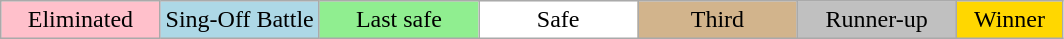<table class="wikitable" style="text-align:center;">
<tr>
<td style="background:pink; width:15%;">Eliminated</td>
<td style="background:lightblue; width:15%;">Sing-Off Battle</td>
<td style="background:lightgreen; width:15%;">Last safe</td>
<td style="background:white; width:15%;">Safe</td>
<td style="background:tan; width:15%;">Third</td>
<td style="background:silver; width:15%;">Runner-up</td>
<td style="background:gold; width:15%;">Winner</td>
</tr>
</table>
